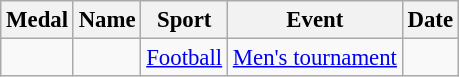<table class="wikitable sortable" style="font-size:95%">
<tr>
<th>Medal</th>
<th>Name</th>
<th>Sport</th>
<th>Event</th>
<th>Date</th>
</tr>
<tr>
<td></td>
<td><br></td>
<td><a href='#'>Football</a></td>
<td><a href='#'>Men's tournament</a></td>
<td></td>
</tr>
</table>
